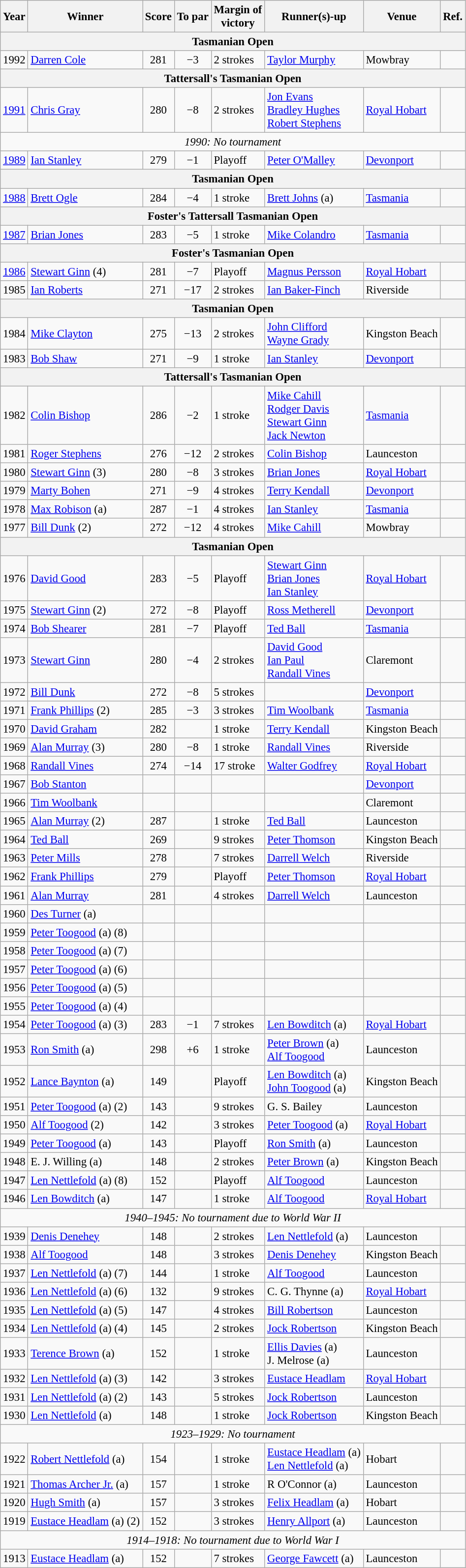<table class=wikitable style="font-size:95%">
<tr>
<th>Year</th>
<th>Winner</th>
<th>Score</th>
<th>To par</th>
<th>Margin of<br>victory</th>
<th>Runner(s)-up</th>
<th>Venue</th>
<th>Ref.</th>
</tr>
<tr>
<th colspan="8">Tasmanian Open</th>
</tr>
<tr>
<td>1992</td>
<td> <a href='#'>Darren Cole</a></td>
<td align=center>281</td>
<td align=center>−3</td>
<td>2 strokes</td>
<td> <a href='#'>Taylor Murphy</a></td>
<td>Mowbray</td>
<td></td>
</tr>
<tr>
<th colspan="8">Tattersall's Tasmanian Open</th>
</tr>
<tr>
<td><a href='#'>1991</a></td>
<td> <a href='#'>Chris Gray</a></td>
<td align="center">280</td>
<td align="center">−8</td>
<td>2 strokes</td>
<td> <a href='#'>Jon Evans</a><br> <a href='#'>Bradley Hughes</a><br> <a href='#'>Robert Stephens</a></td>
<td><a href='#'>Royal Hobart</a></td>
<td></td>
</tr>
<tr>
<td colspan=8 align=center><em>1990: No tournament</em></td>
</tr>
<tr>
<td><a href='#'>1989</a></td>
<td> <a href='#'>Ian Stanley</a></td>
<td align="center">279</td>
<td align="center">−1</td>
<td>Playoff</td>
<td> <a href='#'>Peter O'Malley</a></td>
<td><a href='#'>Devonport</a></td>
<td></td>
</tr>
<tr>
<th colspan="8">Tasmanian Open</th>
</tr>
<tr>
<td><a href='#'>1988</a></td>
<td> <a href='#'>Brett Ogle</a></td>
<td align="center">284</td>
<td align="center">−4</td>
<td>1 stroke</td>
<td> <a href='#'>Brett Johns</a> (a)</td>
<td><a href='#'>Tasmania</a></td>
<td></td>
</tr>
<tr>
<th colspan="8">Foster's Tattersall Tasmanian Open</th>
</tr>
<tr>
<td><a href='#'>1987</a></td>
<td> <a href='#'>Brian Jones</a></td>
<td align="center">283</td>
<td align="center">−5</td>
<td>1 stroke</td>
<td> <a href='#'>Mike Colandro</a></td>
<td><a href='#'>Tasmania</a></td>
<td></td>
</tr>
<tr>
<th colspan="8">Foster's Tasmanian Open</th>
</tr>
<tr>
<td><a href='#'>1986</a></td>
<td> <a href='#'>Stewart Ginn</a> (4)</td>
<td align="center">281</td>
<td align="center">−7</td>
<td>Playoff</td>
<td> <a href='#'>Magnus Persson</a></td>
<td><a href='#'>Royal Hobart</a></td>
<td></td>
</tr>
<tr>
<td>1985</td>
<td> <a href='#'>Ian Roberts</a></td>
<td align="center">271</td>
<td align="center">−17</td>
<td>2 strokes</td>
<td> <a href='#'>Ian Baker-Finch</a></td>
<td>Riverside</td>
<td></td>
</tr>
<tr>
<th colspan="8">Tasmanian Open</th>
</tr>
<tr>
<td>1984</td>
<td> <a href='#'>Mike Clayton</a></td>
<td align="center">275</td>
<td align="center">−13</td>
<td>2 strokes</td>
<td> <a href='#'>John Clifford</a><br> <a href='#'>Wayne Grady</a></td>
<td>Kingston Beach</td>
<td></td>
</tr>
<tr>
<td>1983</td>
<td> <a href='#'>Bob Shaw</a></td>
<td align="center">271</td>
<td align="center">−9</td>
<td>1 stroke</td>
<td> <a href='#'>Ian Stanley</a></td>
<td><a href='#'>Devonport</a></td>
<td></td>
</tr>
<tr>
<th colspan="8">Tattersall's Tasmanian Open</th>
</tr>
<tr>
<td>1982</td>
<td> <a href='#'>Colin Bishop</a></td>
<td align="center">286</td>
<td align="center">−2</td>
<td>1 stroke</td>
<td> <a href='#'>Mike Cahill</a><br> <a href='#'>Rodger Davis</a><br> <a href='#'>Stewart Ginn</a><br> <a href='#'>Jack Newton</a></td>
<td><a href='#'>Tasmania</a></td>
<td></td>
</tr>
<tr>
<td>1981</td>
<td> <a href='#'>Roger Stephens</a></td>
<td align="center">276</td>
<td align="center">−12</td>
<td>2 strokes</td>
<td> <a href='#'>Colin Bishop</a></td>
<td>Launceston</td>
<td></td>
</tr>
<tr>
<td>1980</td>
<td> <a href='#'>Stewart Ginn</a> (3)</td>
<td align="center">280</td>
<td align="center">−8</td>
<td>3 strokes</td>
<td> <a href='#'>Brian Jones</a></td>
<td><a href='#'>Royal Hobart</a></td>
<td></td>
</tr>
<tr>
<td>1979</td>
<td> <a href='#'>Marty Bohen</a></td>
<td align="center">271</td>
<td align="center">−9</td>
<td>4 strokes</td>
<td> <a href='#'>Terry Kendall</a></td>
<td><a href='#'>Devonport</a></td>
<td></td>
</tr>
<tr>
<td>1978</td>
<td> <a href='#'>Max Robison</a> (a)</td>
<td align="center">287</td>
<td align="center">−1</td>
<td>4 strokes</td>
<td> <a href='#'>Ian Stanley</a></td>
<td><a href='#'>Tasmania</a></td>
<td></td>
</tr>
<tr>
<td>1977</td>
<td> <a href='#'>Bill Dunk</a> (2)</td>
<td align="center">272</td>
<td align="center">−12</td>
<td>4 strokes</td>
<td> <a href='#'>Mike Cahill</a></td>
<td>Mowbray</td>
<td></td>
</tr>
<tr>
<th colspan="8">Tasmanian Open</th>
</tr>
<tr>
<td>1976</td>
<td> <a href='#'>David Good</a></td>
<td align="center">283</td>
<td align="center">−5</td>
<td>Playoff</td>
<td> <a href='#'>Stewart Ginn</a><br>  <a href='#'>Brian Jones</a><br> <a href='#'>Ian Stanley</a></td>
<td><a href='#'>Royal Hobart</a></td>
<td></td>
</tr>
<tr>
<td>1975</td>
<td> <a href='#'>Stewart Ginn</a> (2)</td>
<td align="center">272</td>
<td align="center">−8</td>
<td>Playoff</td>
<td> <a href='#'>Ross Metherell</a></td>
<td><a href='#'>Devonport</a></td>
<td></td>
</tr>
<tr>
<td>1974</td>
<td> <a href='#'>Bob Shearer</a></td>
<td align="center">281</td>
<td align="center">−7</td>
<td>Playoff</td>
<td> <a href='#'>Ted Ball</a></td>
<td><a href='#'>Tasmania</a></td>
<td></td>
</tr>
<tr>
<td>1973</td>
<td> <a href='#'>Stewart Ginn</a></td>
<td align="center">280</td>
<td align="center">−4</td>
<td>2 strokes</td>
<td> <a href='#'>David Good</a><br> <a href='#'>Ian Paul</a><br> <a href='#'>Randall Vines</a></td>
<td>Claremont</td>
<td></td>
</tr>
<tr>
<td>1972</td>
<td> <a href='#'>Bill Dunk</a></td>
<td align="center">272</td>
<td align="center">−8</td>
<td>5 strokes</td>
<td></td>
<td><a href='#'>Devonport</a></td>
<td></td>
</tr>
<tr>
<td>1971</td>
<td> <a href='#'>Frank Phillips</a> (2)</td>
<td align="center">285</td>
<td align="center">−3</td>
<td>3 strokes</td>
<td> <a href='#'>Tim Woolbank</a></td>
<td><a href='#'>Tasmania</a></td>
<td></td>
</tr>
<tr>
<td>1970</td>
<td> <a href='#'>David Graham</a></td>
<td align="center">282</td>
<td align="center"></td>
<td>1 stroke</td>
<td> <a href='#'>Terry Kendall</a></td>
<td>Kingston Beach</td>
<td></td>
</tr>
<tr>
<td>1969</td>
<td> <a href='#'>Alan Murray</a> (3)</td>
<td align="center">280</td>
<td align="center">−8</td>
<td>1 stroke</td>
<td> <a href='#'>Randall Vines</a></td>
<td>Riverside</td>
<td></td>
</tr>
<tr>
<td>1968</td>
<td> <a href='#'>Randall Vines</a></td>
<td align="center">274</td>
<td align="center">−14</td>
<td>17 stroke</td>
<td> <a href='#'>Walter Godfrey</a></td>
<td><a href='#'>Royal Hobart</a></td>
<td></td>
</tr>
<tr>
<td>1967</td>
<td> <a href='#'>Bob Stanton</a></td>
<td align="center"></td>
<td align="center"></td>
<td></td>
<td></td>
<td><a href='#'>Devonport</a></td>
<td></td>
</tr>
<tr>
<td>1966</td>
<td> <a href='#'>Tim Woolbank</a></td>
<td align="center"></td>
<td align="center"></td>
<td></td>
<td></td>
<td>Claremont</td>
<td></td>
</tr>
<tr>
<td>1965</td>
<td> <a href='#'>Alan Murray</a> (2)</td>
<td align="center">287</td>
<td align="center"></td>
<td>1 stroke</td>
<td> <a href='#'>Ted Ball</a></td>
<td>Launceston</td>
<td></td>
</tr>
<tr>
<td>1964</td>
<td> <a href='#'>Ted Ball</a></td>
<td align="center">269</td>
<td align="center"></td>
<td>9 strokes</td>
<td> <a href='#'>Peter Thomson</a></td>
<td>Kingston Beach</td>
<td></td>
</tr>
<tr>
<td>1963</td>
<td> <a href='#'>Peter Mills</a></td>
<td align="center">278</td>
<td align="center"></td>
<td>7 strokes</td>
<td> <a href='#'>Darrell Welch</a></td>
<td>Riverside</td>
<td></td>
</tr>
<tr>
<td>1962</td>
<td> <a href='#'>Frank Phillips</a></td>
<td align="center">279</td>
<td align="center"></td>
<td>Playoff</td>
<td> <a href='#'>Peter Thomson</a></td>
<td><a href='#'>Royal Hobart</a></td>
<td></td>
</tr>
<tr>
<td>1961</td>
<td> <a href='#'>Alan Murray</a></td>
<td align="center">281</td>
<td align="center"></td>
<td>4 strokes</td>
<td> <a href='#'>Darrell Welch</a></td>
<td>Launceston</td>
<td></td>
</tr>
<tr>
<td>1960</td>
<td> <a href='#'>Des Turner</a> (a)</td>
<td align="center"></td>
<td align="center"></td>
<td></td>
<td></td>
<td></td>
<td></td>
</tr>
<tr>
<td>1959</td>
<td> <a href='#'>Peter Toogood</a> (a) (8)</td>
<td align="center"></td>
<td align="center"></td>
<td></td>
<td></td>
<td></td>
<td></td>
</tr>
<tr>
<td>1958</td>
<td> <a href='#'>Peter Toogood</a> (a) (7)</td>
<td align="center"></td>
<td align="center"></td>
<td></td>
<td></td>
<td></td>
<td></td>
</tr>
<tr>
<td>1957</td>
<td> <a href='#'>Peter Toogood</a> (a) (6)</td>
<td align="center"></td>
<td align="center"></td>
<td></td>
<td></td>
<td></td>
<td></td>
</tr>
<tr>
<td>1956</td>
<td> <a href='#'>Peter Toogood</a> (a) (5)</td>
<td align="center"></td>
<td align="center"></td>
<td></td>
<td></td>
<td></td>
<td></td>
</tr>
<tr>
<td>1955</td>
<td> <a href='#'>Peter Toogood</a> (a) (4)</td>
<td align="center"></td>
<td align="center"></td>
<td></td>
<td></td>
<td></td>
<td></td>
</tr>
<tr>
<td>1954</td>
<td> <a href='#'>Peter Toogood</a> (a) (3)</td>
<td align="center">283</td>
<td align="center">−1</td>
<td>7 strokes</td>
<td> <a href='#'>Len Bowditch</a> (a)</td>
<td><a href='#'>Royal Hobart</a></td>
<td></td>
</tr>
<tr>
<td>1953</td>
<td> <a href='#'>Ron Smith</a> (a)</td>
<td align="center">298</td>
<td align="center">+6</td>
<td>1 stroke</td>
<td> <a href='#'>Peter Brown</a> (a)<br> <a href='#'>Alf Toogood</a></td>
<td>Launceston</td>
<td></td>
</tr>
<tr>
<td>1952</td>
<td> <a href='#'>Lance Baynton</a> (a)</td>
<td align="center">149</td>
<td align="center"></td>
<td>Playoff</td>
<td> <a href='#'>Len Bowditch</a> (a)<br> <a href='#'>John Toogood</a> (a)</td>
<td>Kingston Beach</td>
<td></td>
</tr>
<tr>
<td>1951</td>
<td> <a href='#'>Peter Toogood</a> (a) (2)</td>
<td align="center">143</td>
<td align="center"></td>
<td>9 strokes</td>
<td> G. S. Bailey</td>
<td>Launceston</td>
<td></td>
</tr>
<tr>
<td>1950</td>
<td> <a href='#'>Alf Toogood</a> (2)</td>
<td align="center">142</td>
<td align="center"></td>
<td>3 strokes</td>
<td> <a href='#'>Peter Toogood</a> (a)</td>
<td><a href='#'>Royal Hobart</a></td>
<td></td>
</tr>
<tr>
<td>1949</td>
<td> <a href='#'>Peter Toogood</a> (a)</td>
<td align="center">143</td>
<td align="center"></td>
<td>Playoff</td>
<td> <a href='#'>Ron Smith</a> (a)</td>
<td>Launceston</td>
<td></td>
</tr>
<tr>
<td>1948</td>
<td> E. J. Willing (a)</td>
<td align="center">148</td>
<td align="center"></td>
<td>2 strokes</td>
<td>  <a href='#'>Peter Brown</a> (a)</td>
<td>Kingston Beach</td>
<td></td>
</tr>
<tr>
<td>1947</td>
<td> <a href='#'>Len Nettlefold</a> (a) (8)</td>
<td align="center">152</td>
<td align="center"></td>
<td>Playoff</td>
<td> <a href='#'>Alf Toogood</a></td>
<td>Launceston</td>
<td></td>
</tr>
<tr>
<td>1946</td>
<td> <a href='#'>Len Bowditch</a> (a)</td>
<td align="center">147</td>
<td align="center"></td>
<td>1 stroke</td>
<td> <a href='#'>Alf Toogood</a></td>
<td><a href='#'>Royal Hobart</a></td>
<td></td>
</tr>
<tr>
<td colspan=8 align=center><em>1940–1945: No tournament due to World War II</em></td>
</tr>
<tr>
<td>1939</td>
<td> <a href='#'>Denis Denehey</a></td>
<td align="center">148</td>
<td align="center"></td>
<td>2 strokes</td>
<td> <a href='#'>Len Nettlefold</a> (a)</td>
<td>Launceston</td>
<td></td>
</tr>
<tr>
<td>1938</td>
<td> <a href='#'>Alf Toogood</a></td>
<td align="center">148</td>
<td align="center"></td>
<td>3 strokes</td>
<td> <a href='#'>Denis Denehey</a></td>
<td>Kingston Beach</td>
<td></td>
</tr>
<tr>
<td>1937</td>
<td> <a href='#'>Len Nettlefold</a> (a) (7)</td>
<td align="center">144</td>
<td align="center"></td>
<td>1 stroke</td>
<td> <a href='#'>Alf Toogood</a></td>
<td>Launceston</td>
<td></td>
</tr>
<tr>
<td>1936</td>
<td> <a href='#'>Len Nettlefold</a> (a) (6)</td>
<td align="center">132</td>
<td align="center"></td>
<td>9 strokes</td>
<td> C. G. Thynne (a)</td>
<td><a href='#'>Royal Hobart</a></td>
<td></td>
</tr>
<tr>
<td>1935</td>
<td> <a href='#'>Len Nettlefold</a> (a) (5)</td>
<td align="center">147</td>
<td align="center"></td>
<td>4 strokes</td>
<td> <a href='#'>Bill Robertson</a></td>
<td>Launceston</td>
<td></td>
</tr>
<tr>
<td>1934</td>
<td> <a href='#'>Len Nettlefold</a> (a) (4)</td>
<td align="center">145</td>
<td align="center"></td>
<td>2 strokes</td>
<td> <a href='#'>Jock Robertson</a></td>
<td>Kingston Beach</td>
<td></td>
</tr>
<tr>
<td>1933</td>
<td> <a href='#'>Terence Brown</a> (a)</td>
<td align="center">152</td>
<td align="center"></td>
<td>1 stroke</td>
<td> <a href='#'>Ellis Davies</a> (a)<br> J. Melrose (a)</td>
<td>Launceston</td>
<td></td>
</tr>
<tr>
<td>1932</td>
<td> <a href='#'>Len Nettlefold</a> (a) (3)</td>
<td align="center">142</td>
<td align="center"></td>
<td>3 strokes</td>
<td> <a href='#'>Eustace Headlam</a></td>
<td><a href='#'>Royal Hobart</a></td>
<td></td>
</tr>
<tr>
<td>1931</td>
<td> <a href='#'>Len Nettlefold</a> (a) (2)</td>
<td align="center">143</td>
<td align="center"></td>
<td>5 strokes</td>
<td> <a href='#'>Jock Robertson</a></td>
<td>Launceston</td>
<td></td>
</tr>
<tr>
<td>1930</td>
<td> <a href='#'>Len Nettlefold</a> (a)</td>
<td align="center">148</td>
<td align="center"></td>
<td>1 stroke</td>
<td> <a href='#'>Jock Robertson</a></td>
<td>Kingston Beach</td>
<td></td>
</tr>
<tr>
<td colspan=8 align=center><em>1923–1929: No tournament</em></td>
</tr>
<tr>
<td>1922</td>
<td> <a href='#'>Robert Nettlefold</a> (a)</td>
<td align="center">154</td>
<td align="center"></td>
<td>1 stroke</td>
<td> <a href='#'>Eustace Headlam</a> (a)<br> <a href='#'>Len Nettlefold</a> (a)</td>
<td>Hobart</td>
<td></td>
</tr>
<tr>
<td>1921</td>
<td> <a href='#'>Thomas Archer Jr.</a> (a)</td>
<td align="center">157</td>
<td align="center"></td>
<td>1 stroke</td>
<td> R O'Connor (a)</td>
<td>Launceston</td>
<td></td>
</tr>
<tr>
<td>1920</td>
<td> <a href='#'>Hugh Smith</a> (a)</td>
<td align="center">157</td>
<td align="center"></td>
<td>3 strokes</td>
<td> <a href='#'>Felix Headlam</a> (a)</td>
<td>Hobart</td>
<td></td>
</tr>
<tr>
<td>1919</td>
<td> <a href='#'>Eustace Headlam</a> (a) (2)</td>
<td align="center">152</td>
<td align="center"></td>
<td>3 strokes</td>
<td> <a href='#'>Henry Allport</a> (a)</td>
<td>Launceston</td>
<td></td>
</tr>
<tr>
<td colspan="8" align="center"><em>1914–1918: No tournament due to World War I</em></td>
</tr>
<tr>
<td>1913</td>
<td> <a href='#'>Eustace Headlam</a> (a)</td>
<td align="center">152</td>
<td align="center"></td>
<td>7 strokes</td>
<td> <a href='#'>George Fawcett</a> (a)</td>
<td>Launceston</td>
<td></td>
</tr>
</table>
